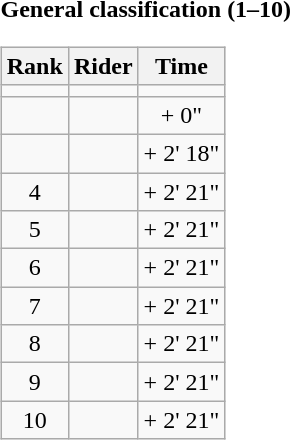<table>
<tr>
<td><strong>General classification (1–10)</strong><br><table class="wikitable">
<tr>
<th scope="col">Rank</th>
<th scope="col">Rider</th>
<th scope="col">Time</th>
</tr>
<tr>
<td style="text-align:center;"></td>
<td></td>
<td style="text-align:center;"></td>
</tr>
<tr>
<td style="text-align:center;"></td>
<td></td>
<td style="text-align:center;">+ 0"</td>
</tr>
<tr>
<td style="text-align:center;"></td>
<td></td>
<td style="text-align:center;">+ 2' 18"</td>
</tr>
<tr>
<td style="text-align:center;">4</td>
<td></td>
<td style="text-align:center;">+ 2' 21"</td>
</tr>
<tr>
<td style="text-align:center;">5</td>
<td></td>
<td style="text-align:center;">+ 2' 21"</td>
</tr>
<tr>
<td style="text-align:center;">6</td>
<td></td>
<td style="text-align:center;">+ 2' 21"</td>
</tr>
<tr>
<td style="text-align:center;">7</td>
<td></td>
<td style="text-align:center;">+ 2' 21"</td>
</tr>
<tr>
<td style="text-align:center;">8</td>
<td></td>
<td style="text-align:center;">+ 2' 21"</td>
</tr>
<tr>
<td style="text-align:center;">9</td>
<td></td>
<td style="text-align:center;">+ 2' 21"</td>
</tr>
<tr>
<td style="text-align:center;">10</td>
<td></td>
<td style="text-align:center;">+ 2' 21"</td>
</tr>
</table>
</td>
</tr>
</table>
